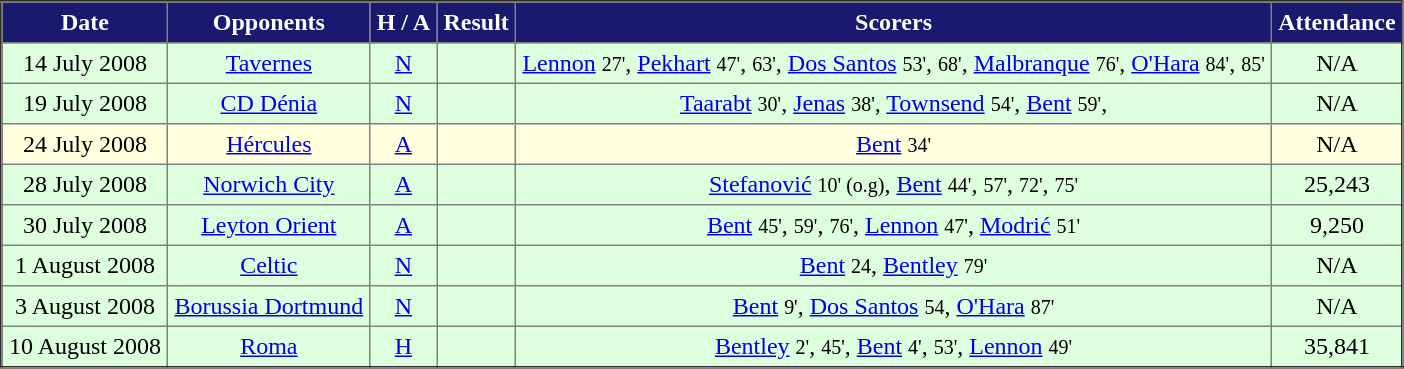<table border="2" cellpadding="4" style="border-collapse:collapse; text-align:center;">
<tr style="background:#191970;">
<th style="color:white">Date</th>
<th style="color:white">Opponents</th>
<th style="color:white">H / A</th>
<th style="color:white">Result</th>
<th style="color:white">Scorers</th>
<th style="color:white">Attendance</th>
</tr>
<tr bgcolor="#ddffdd">
<td>14 July 2008</td>
<td><a href='#'>Tavernes</a></td>
<td><a href='#'>N</a></td>
<td></td>
<td><a href='#'>Lennon</a> <small>27'</small>, <a href='#'>Pekhart</a> <small>47'</small>, <small>63'</small>, <a href='#'>Dos Santos</a> <small>53'</small>, <small>68'</small>, <a href='#'>Malbranque</a> <small>76'</small>, <a href='#'>O'Hara</a> <small>84'</small>, <small>85'</small></td>
<td>N/A</td>
</tr>
<tr bgcolor="#ddffdd">
<td>19 July 2008</td>
<td><a href='#'>CD Dénia</a></td>
<td><a href='#'>N</a></td>
<td></td>
<td><a href='#'>Taarabt</a> <small>30'</small>, <a href='#'>Jenas</a> <small>38'</small>, <a href='#'>Townsend</a> <small>54'</small>, <a href='#'>Bent</a> <small>59'</small>,</td>
<td>N/A</td>
</tr>
<tr bgcolor="#ffffdd">
<td>24 July 2008</td>
<td><a href='#'>Hércules</a></td>
<td><a href='#'>A</a></td>
<td></td>
<td><a href='#'>Bent</a> <small>34'</small></td>
<td>N/A</td>
</tr>
<tr bgcolor="#ddffdd">
<td>28 July 2008</td>
<td><a href='#'>Norwich City</a></td>
<td><a href='#'>A</a></td>
<td></td>
<td><a href='#'>Stefanović</a> <small>10' (o.g)</small>, <a href='#'>Bent</a> <small>44'</small>, <small>57'</small>, <small>72'</small>, <small>75'</small></td>
<td>25,243</td>
</tr>
<tr bgcolor="#ddffdd">
<td>30 July 2008</td>
<td><a href='#'>Leyton Orient</a></td>
<td><a href='#'>A</a></td>
<td></td>
<td><a href='#'>Bent</a> <small>45'</small>, <small>59'</small>, <small>76'</small>, <a href='#'>Lennon</a> <small>47'</small>, <a href='#'>Modrić</a> <small>51'</small></td>
<td>9,250</td>
</tr>
<tr bgcolor="#ddffdd">
<td>1 August 2008</td>
<td><a href='#'>Celtic</a></td>
<td><a href='#'>N</a></td>
<td></td>
<td><a href='#'>Bent</a> <small>24</small>, <a href='#'>Bentley</a> <small>79'</small></td>
<td>N/A</td>
</tr>
<tr bgcolor="ddffdd">
<td>3 August 2008</td>
<td><a href='#'>Borussia Dortmund</a></td>
<td><a href='#'>N</a></td>
<td></td>
<td><a href='#'>Bent</a> <small>9'</small>, <a href='#'>Dos Santos</a> <small>54</small>, <a href='#'>O'Hara</a> <small>87'</small></td>
<td>N/A</td>
</tr>
<tr bgcolor="ddffdd">
<td>10 August 2008</td>
<td><a href='#'>Roma</a></td>
<td><a href='#'>H</a></td>
<td></td>
<td><a href='#'>Bentley</a> <small>2'</small>, <small>45'</small>, <a href='#'>Bent</a> <small>4'</small>, <small>53'</small>, <a href='#'>Lennon</a> <small>49'</small></td>
<td>35,841</td>
</tr>
</table>
